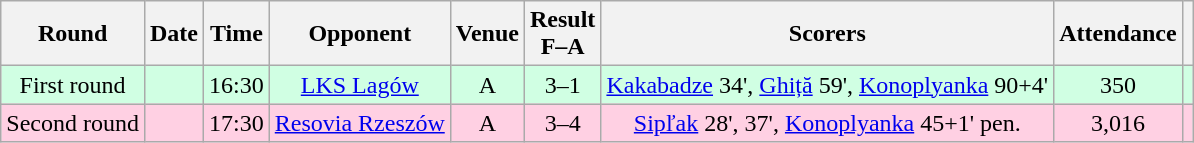<table class="wikitable" style="text-align:center">
<tr>
<th>Round</th>
<th>Date</th>
<th>Time</th>
<th>Opponent</th>
<th>Venue</th>
<th>Result<br>F–A</th>
<th>Scorers</th>
<th>Attendance</th>
<th></th>
</tr>
<tr bgcolor="#d0ffe3">
<td>First round</td>
<td></td>
<td>16:30</td>
<td><a href='#'>LKS Lagów</a></td>
<td>A</td>
<td>3–1</td>
<td><a href='#'>Kakabadze</a> 34', <a href='#'>Ghiță</a> 59', <a href='#'>Konoplyanka</a> 90+4'</td>
<td>350</td>
<td></td>
</tr>
<tr bgcolor="#ffd0e3">
<td>Second round</td>
<td></td>
<td>17:30</td>
<td><a href='#'>Resovia Rzeszów</a></td>
<td>A</td>
<td>3–4</td>
<td><a href='#'>Sipľak</a> 28', 37', <a href='#'>Konoplyanka</a> 45+1' pen.</td>
<td>3,016</td>
<td></td>
</tr>
</table>
